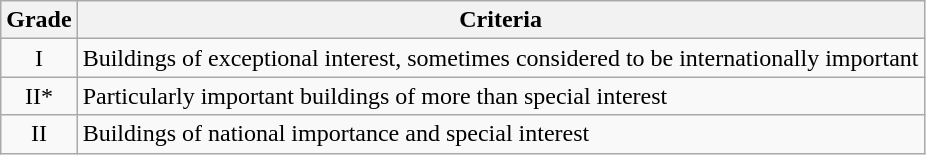<table class="wikitable">
<tr>
<th>Grade</th>
<th>Criteria</th>
</tr>
<tr>
<td align="center" >I</td>
<td>Buildings of exceptional interest, sometimes considered to be internationally important</td>
</tr>
<tr>
<td align="center" >II*</td>
<td>Particularly important buildings of more than special interest</td>
</tr>
<tr>
<td align="center" >II</td>
<td>Buildings of national importance and special interest</td>
</tr>
</table>
